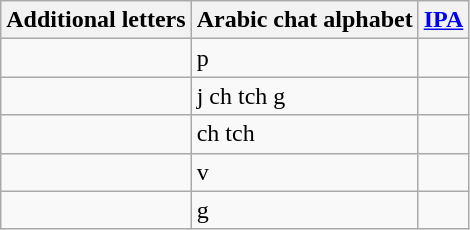<table class="wikitable">
<tr>
<th>Additional letters</th>
<th>Arabic chat alphabet</th>
<th><a href='#'>IPA</a></th>
</tr>
<tr>
<td style="font-size:190%; line-height:115%;"></td>
<td>p</td>
<td></td>
</tr>
<tr>
<td style="font-size:190%; line-height:115%;"> <span></span></td>
<td>j ch tch g</td>
<td>  </td>
</tr>
<tr>
<td style="font-size:190%; line-height:115%;"> <span></span></td>
<td>ch tch</td>
<td></td>
</tr>
<tr>
<td style="font-size:190%; line-height:115%;"> <span></span></td>
<td>v</td>
<td></td>
</tr>
<tr>
<td style="font-size:190%; line-height:115%;"> <span></span></td>
<td>g</td>
<td></td>
</tr>
</table>
